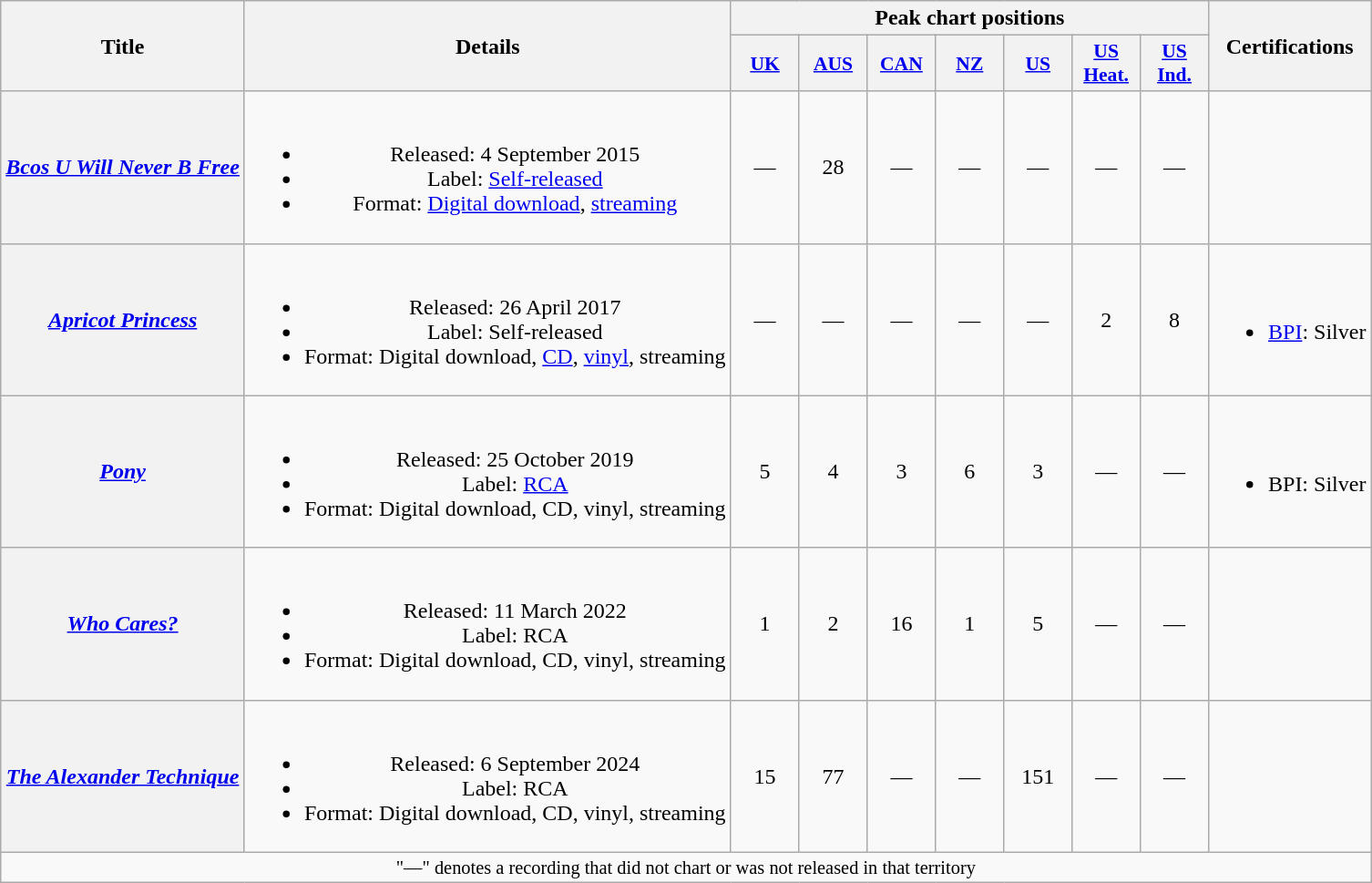<table class="wikitable plainrowheaders" style="text-align:center;">
<tr>
<th scope="col" rowspan="2">Title</th>
<th scope="col" rowspan="2">Details</th>
<th scope="col" colspan="7">Peak chart positions</th>
<th scope="col" rowspan="2">Certifications</th>
</tr>
<tr>
<th scope="col" style="width:3em;font-size:90%;"><a href='#'>UK</a><br></th>
<th scope="col" style="width:3em;font-size:90%;"><a href='#'>AUS</a><br></th>
<th scope="col" style="width:3em;font-size:90%;"><a href='#'>CAN</a><br></th>
<th scope="col" style="width:3em;font-size:90%;"><a href='#'>NZ</a><br></th>
<th scope="col" style="width:3em;font-size:90%;"><a href='#'>US</a><br></th>
<th scope="col" style="width:3em;font-size:90%;"><a href='#'>US<br>Heat.</a><br></th>
<th scope="col" style="width:3em;font-size:90%;"><a href='#'>US<br>Ind.</a><br></th>
</tr>
<tr>
<th scope="row"><em><a href='#'>Bcos U Will Never B Free</a></em></th>
<td><br><ul><li>Released: 4 September 2015</li><li>Label: <a href='#'>Self-released</a></li><li>Format: <a href='#'>Digital download</a>, <a href='#'>streaming</a></li></ul></td>
<td>—</td>
<td>28</td>
<td>—</td>
<td>—</td>
<td>—</td>
<td>—</td>
<td>—</td>
<td></td>
</tr>
<tr>
<th scope="row"><em><a href='#'>Apricot Princess</a></em></th>
<td><br><ul><li>Released: 26 April 2017</li><li>Label: Self-released</li><li>Format: Digital download, <a href='#'>CD</a>, <a href='#'>vinyl</a>, streaming</li></ul></td>
<td>—</td>
<td>—</td>
<td>—</td>
<td>—</td>
<td>—</td>
<td>2</td>
<td>8</td>
<td><br><ul><li><a href='#'>BPI</a>: Silver</li></ul></td>
</tr>
<tr>
<th scope="row"><em><a href='#'>Pony</a></em></th>
<td><br><ul><li>Released: 25 October 2019</li><li>Label: <a href='#'>RCA</a></li><li>Format: Digital download, CD, vinyl, streaming</li></ul></td>
<td>5</td>
<td>4</td>
<td>3</td>
<td>6</td>
<td>3</td>
<td>—</td>
<td>—</td>
<td><br><ul><li>BPI: Silver</li></ul></td>
</tr>
<tr>
<th scope="row"><em><a href='#'>Who Cares?</a></em></th>
<td><br><ul><li>Released: 11 March 2022</li><li>Label: RCA</li><li>Format: Digital download, CD, vinyl, streaming</li></ul></td>
<td>1</td>
<td>2</td>
<td>16</td>
<td>1</td>
<td>5</td>
<td>—</td>
<td>—</td>
<td></td>
</tr>
<tr>
<th scope="row"><em><a href='#'>The Alexander Technique</a></em></th>
<td><br><ul><li>Released: 6 September 2024</li><li>Label: RCA</li><li>Format: Digital download, CD, vinyl, streaming</li></ul></td>
<td>15</td>
<td>77</td>
<td>—</td>
<td>—</td>
<td>151</td>
<td>—</td>
<td>—</td>
<td></td>
</tr>
<tr>
<td colspan="12" style="font-size:85%">"—" denotes a recording that did not chart or was not released in that territory</td>
</tr>
</table>
